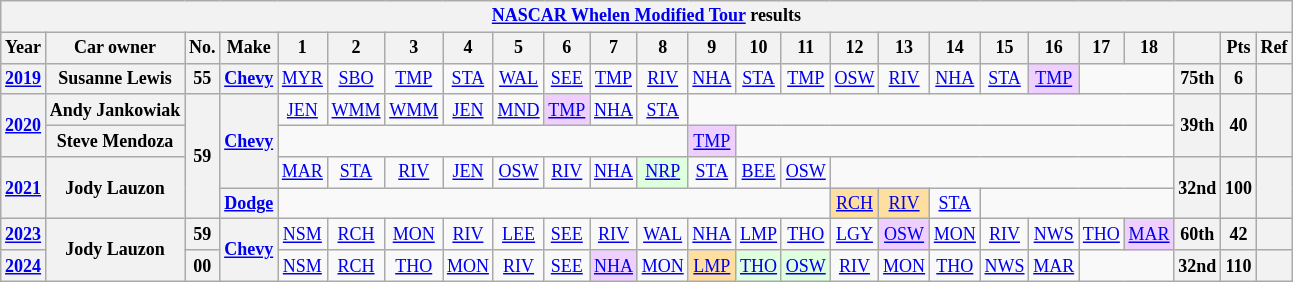<table class="wikitable" style="text-align:center; font-size:75%">
<tr>
<th colspan="36"><a href='#'>NASCAR Whelen Modified Tour</a> results</th>
</tr>
<tr>
<th>Year</th>
<th>Car owner</th>
<th>No.</th>
<th>Make</th>
<th>1</th>
<th>2</th>
<th>3</th>
<th>4</th>
<th>5</th>
<th>6</th>
<th>7</th>
<th>8</th>
<th>9</th>
<th>10</th>
<th>11</th>
<th>12</th>
<th>13</th>
<th>14</th>
<th>15</th>
<th>16</th>
<th>17</th>
<th>18</th>
<th></th>
<th>Pts</th>
<th>Ref</th>
</tr>
<tr>
<th><a href='#'>2019</a></th>
<th>Susanne Lewis</th>
<th>55</th>
<th><a href='#'>Chevy</a></th>
<td><a href='#'>MYR</a></td>
<td><a href='#'>SBO</a></td>
<td><a href='#'>TMP</a></td>
<td><a href='#'>STA</a></td>
<td><a href='#'>WAL</a></td>
<td><a href='#'>SEE</a></td>
<td><a href='#'>TMP</a></td>
<td><a href='#'>RIV</a></td>
<td><a href='#'>NHA</a></td>
<td><a href='#'>STA</a></td>
<td><a href='#'>TMP</a></td>
<td><a href='#'>OSW</a></td>
<td><a href='#'>RIV</a></td>
<td><a href='#'>NHA</a></td>
<td><a href='#'>STA</a></td>
<td style="background:#EFCFFF;"><a href='#'>TMP</a><br></td>
<td colspan=2></td>
<th>75th</th>
<th>6</th>
<th></th>
</tr>
<tr>
<th rowspan=2><a href='#'>2020</a></th>
<th>Andy Jankowiak</th>
<th rowspan=4>59</th>
<th rowspan=3><a href='#'>Chevy</a></th>
<td><a href='#'>JEN</a></td>
<td><a href='#'>WMM</a></td>
<td><a href='#'>WMM</a></td>
<td><a href='#'>JEN</a></td>
<td><a href='#'>MND</a></td>
<td style="background:#EFCFFF;"><a href='#'>TMP</a><br></td>
<td><a href='#'>NHA</a></td>
<td><a href='#'>STA</a></td>
<td colspan=10></td>
<th rowspan=2>39th</th>
<th rowspan=2>40</th>
<th rowspan=2></th>
</tr>
<tr>
<th>Steve Mendoza</th>
<td colspan=8></td>
<td style="background:#EFCFFF;"><a href='#'>TMP</a><br></td>
<td colspan=9></td>
</tr>
<tr>
<th rowspan=2><a href='#'>2021</a></th>
<th rowspan=2>Jody Lauzon</th>
<td><a href='#'>MAR</a></td>
<td><a href='#'>STA</a></td>
<td><a href='#'>RIV</a></td>
<td><a href='#'>JEN</a></td>
<td><a href='#'>OSW</a></td>
<td><a href='#'>RIV</a></td>
<td><a href='#'>NHA</a></td>
<td style="background:#DFFFDF;"><a href='#'>NRP</a><br></td>
<td><a href='#'>STA</a></td>
<td><a href='#'>BEE</a></td>
<td><a href='#'>OSW</a></td>
<td colspan=7></td>
<th rowspan=2>32nd</th>
<th rowspan=2>100</th>
<th rowspan=2></th>
</tr>
<tr>
<th><a href='#'>Dodge</a></th>
<td colspan=11></td>
<td style="background:#FFDF9F;"><a href='#'>RCH</a><br></td>
<td style="background:#FFDF9F;"><a href='#'>RIV</a><br></td>
<td><a href='#'>STA</a></td>
<td colspan=4></td>
</tr>
<tr>
<th><a href='#'>2023</a></th>
<th rowspan=2>Jody Lauzon</th>
<th>59</th>
<th rowspan=2><a href='#'>Chevy</a></th>
<td><a href='#'>NSM</a></td>
<td><a href='#'>RCH</a></td>
<td><a href='#'>MON</a></td>
<td><a href='#'>RIV</a></td>
<td><a href='#'>LEE</a></td>
<td><a href='#'>SEE</a></td>
<td><a href='#'>RIV</a></td>
<td><a href='#'>WAL</a></td>
<td><a href='#'>NHA</a></td>
<td><a href='#'>LMP</a></td>
<td><a href='#'>THO</a></td>
<td><a href='#'>LGY</a></td>
<td style="background:#EFCFFF;"><a href='#'>OSW</a><br></td>
<td><a href='#'>MON</a></td>
<td><a href='#'>RIV</a></td>
<td><a href='#'>NWS</a></td>
<td><a href='#'>THO</a></td>
<td style="background:#EFCFFF;"><a href='#'>MAR</a><br></td>
<th>60th</th>
<th>42</th>
<th></th>
</tr>
<tr>
<th><a href='#'>2024</a></th>
<th>00</th>
<td><a href='#'>NSM</a></td>
<td><a href='#'>RCH</a></td>
<td><a href='#'>THO</a></td>
<td><a href='#'>MON</a></td>
<td><a href='#'>RIV</a></td>
<td><a href='#'>SEE</a></td>
<td style="background:#EFCFFF;"><a href='#'>NHA</a><br></td>
<td><a href='#'>MON</a></td>
<td style="background:#FFDF9F;"><a href='#'>LMP</a><br></td>
<td style="background:#DFFFDF;"><a href='#'>THO</a><br></td>
<td style="background:#DFFFDF;"><a href='#'>OSW</a><br></td>
<td><a href='#'>RIV</a></td>
<td><a href='#'>MON</a></td>
<td><a href='#'>THO</a></td>
<td><a href='#'>NWS</a></td>
<td><a href='#'>MAR</a></td>
<td colspan=2></td>
<th>32nd</th>
<th>110</th>
<th></th>
</tr>
</table>
